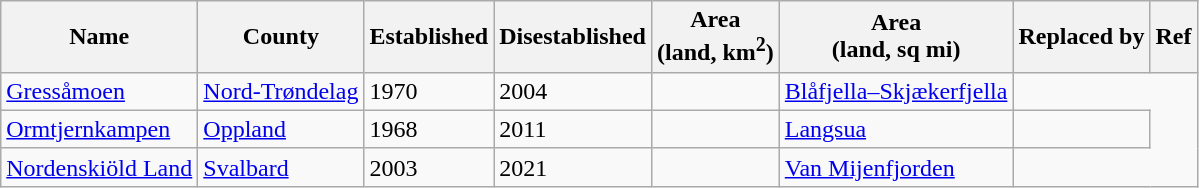<table class="wikitable sortable">
<tr>
<th>Name</th>
<th>County</th>
<th>Established</th>
<th>Disestablished</th>
<th>Area<br>(land, km<sup>2</sup>)</th>
<th>Area<br>(land, sq mi)</th>
<th>Replaced by</th>
<th>Ref</th>
</tr>
<tr>
<td><a href='#'>Gressåmoen</a></td>
<td><a href='#'>Nord-Trøndelag</a></td>
<td>1970</td>
<td>2004</td>
<td></td>
<td><a href='#'>Blåfjella–Skjækerfjella</a></td>
</tr>
<tr>
<td><a href='#'>Ormtjernkampen</a></td>
<td><a href='#'>Oppland</a></td>
<td>1968</td>
<td>2011</td>
<td></td>
<td><a href='#'>Langsua</a></td>
<td align=center></td>
</tr>
<tr>
<td><a href='#'>Nordenskiöld Land</a></td>
<td><a href='#'>Svalbard</a></td>
<td>2003</td>
<td>2021</td>
<td></td>
<td><a href='#'>Van Mijenfjorden</a></td>
</tr>
</table>
